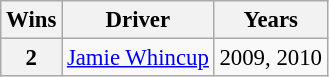<table class="wikitable" style="font-size: 95%;">
<tr>
<th>Wins</th>
<th>Driver</th>
<th>Years</th>
</tr>
<tr>
<th>2</th>
<td> <a href='#'>Jamie Whincup</a></td>
<td>2009, 2010</td>
</tr>
</table>
